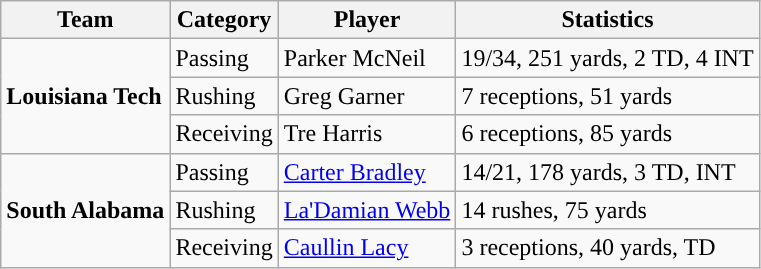<table class="wikitable" style="float: left;">
<tr>
<th>Team</th>
<th>Category</th>
<th>Player</th>
<th>Statistics</th>
</tr>
<tr>
<td rowspan=3><strong>Louisiana Tech</strong></td>
<td>Passing</td>
<td>Parker McNeil</td>
<td>19/34, 251 yards, 2 TD, 4 INT</td>
</tr>
<tr>
<td>Rushing</td>
<td>Greg Garner</td>
<td>7 receptions, 51 yards</td>
</tr>
<tr>
<td>Receiving</td>
<td>Tre Harris</td>
<td>6 receptions, 85 yards</td>
</tr>
<tr>
<td rowspan=3><strong>South Alabama</strong></td>
<td>Passing</td>
<td><a href='#'>Carter Bradley</a></td>
<td>14/21, 178 yards, 3 TD, INT</td>
</tr>
<tr>
<td>Rushing</td>
<td><a href='#'>La'Damian Webb</a></td>
<td>14 rushes, 75 yards</td>
</tr>
<tr>
<td>Receiving</td>
<td><a href='#'>Caullin Lacy</a></td>
<td>3 receptions, 40 yards, TD</td>
</tr>
</table>
